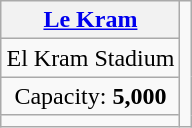<table class="wikitable" style="margin:1em auto; text-align:center">
<tr>
<th><a href='#'>Le Kram</a></th>
<td rowspan="4"></td>
</tr>
<tr>
<td>El Kram Stadium</td>
</tr>
<tr>
<td>Capacity: <strong>5,000</strong></td>
</tr>
<tr>
<td></td>
</tr>
</table>
